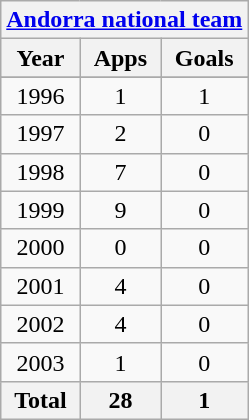<table class="wikitable" style="text-align:center">
<tr>
<th colspan=3><a href='#'>Andorra national team</a></th>
</tr>
<tr>
<th>Year</th>
<th>Apps</th>
<th>Goals</th>
</tr>
<tr>
</tr>
<tr>
<td>1996</td>
<td>1</td>
<td>1</td>
</tr>
<tr>
<td>1997</td>
<td>2</td>
<td>0</td>
</tr>
<tr>
<td>1998</td>
<td>7</td>
<td>0</td>
</tr>
<tr>
<td>1999</td>
<td>9</td>
<td>0</td>
</tr>
<tr>
<td>2000</td>
<td>0</td>
<td>0</td>
</tr>
<tr>
<td>2001</td>
<td>4</td>
<td>0</td>
</tr>
<tr>
<td>2002</td>
<td>4</td>
<td>0</td>
</tr>
<tr>
<td>2003</td>
<td>1</td>
<td>0</td>
</tr>
<tr>
<th>Total</th>
<th>28</th>
<th>1</th>
</tr>
</table>
